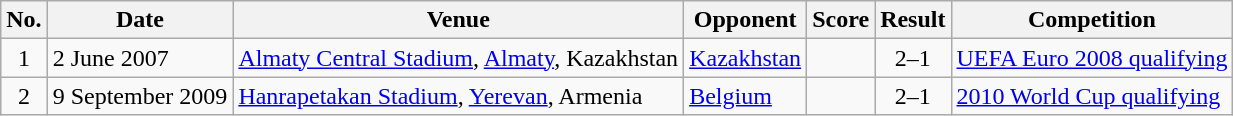<table class="wikitable sortable">
<tr>
<th scope="col">No.</th>
<th scope="col">Date</th>
<th scope="col">Venue</th>
<th scope="col">Opponent</th>
<th scope="col">Score</th>
<th scope="col">Result</th>
<th scope="col">Competition</th>
</tr>
<tr>
<td style="text-align:center">1</td>
<td>2 June 2007</td>
<td><a href='#'>Almaty Central Stadium</a>, <a href='#'>Almaty</a>, Kazakhstan</td>
<td> <a href='#'>Kazakhstan</a></td>
<td></td>
<td style="text-align:center">2–1</td>
<td><a href='#'>UEFA Euro 2008 qualifying</a></td>
</tr>
<tr>
<td style="text-align:center">2</td>
<td>9 September 2009</td>
<td><a href='#'>Hanrapetakan Stadium</a>, <a href='#'>Yerevan</a>, Armenia</td>
<td> <a href='#'>Belgium</a></td>
<td></td>
<td style="text-align:center">2–1</td>
<td><a href='#'>2010 World Cup qualifying</a></td>
</tr>
</table>
